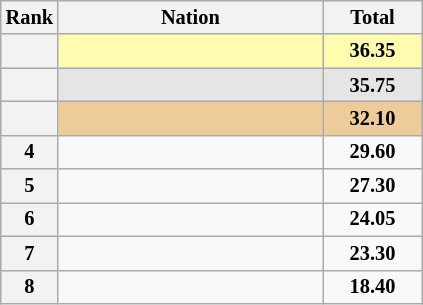<table class="wikitable sortable" style="text-align:center; font-size:85%">
<tr>
<th scope="col" style="width:20px;">Rank</th>
<th ! scope="col" style="width:170px;">Nation</th>
<th ! scope="col" style="width:60px;">Total</th>
</tr>
<tr bgcolor=fffcaf>
<th scope=row></th>
<td align=left></td>
<td><strong>36.35</strong></td>
</tr>
<tr bgcolor=e5e5e5>
<th scope=row></th>
<td align=left></td>
<td><strong>35.75</strong></td>
</tr>
<tr bgcolor=eecc99>
<th scope=row></th>
<td align=left></td>
<td><strong>32.10</strong></td>
</tr>
<tr>
<th scope=row>4</th>
<td align=left></td>
<td><strong>29.60</strong></td>
</tr>
<tr>
<th scope=row>5</th>
<td align=left></td>
<td><strong>27.30</strong></td>
</tr>
<tr>
<th scope=row>6</th>
<td align=left></td>
<td><strong>24.05</strong></td>
</tr>
<tr>
<th scope=row>7</th>
<td align=left></td>
<td><strong>23.30</strong></td>
</tr>
<tr>
<th scope=row>8</th>
<td align=left></td>
<td><strong>18.40</strong></td>
</tr>
</table>
